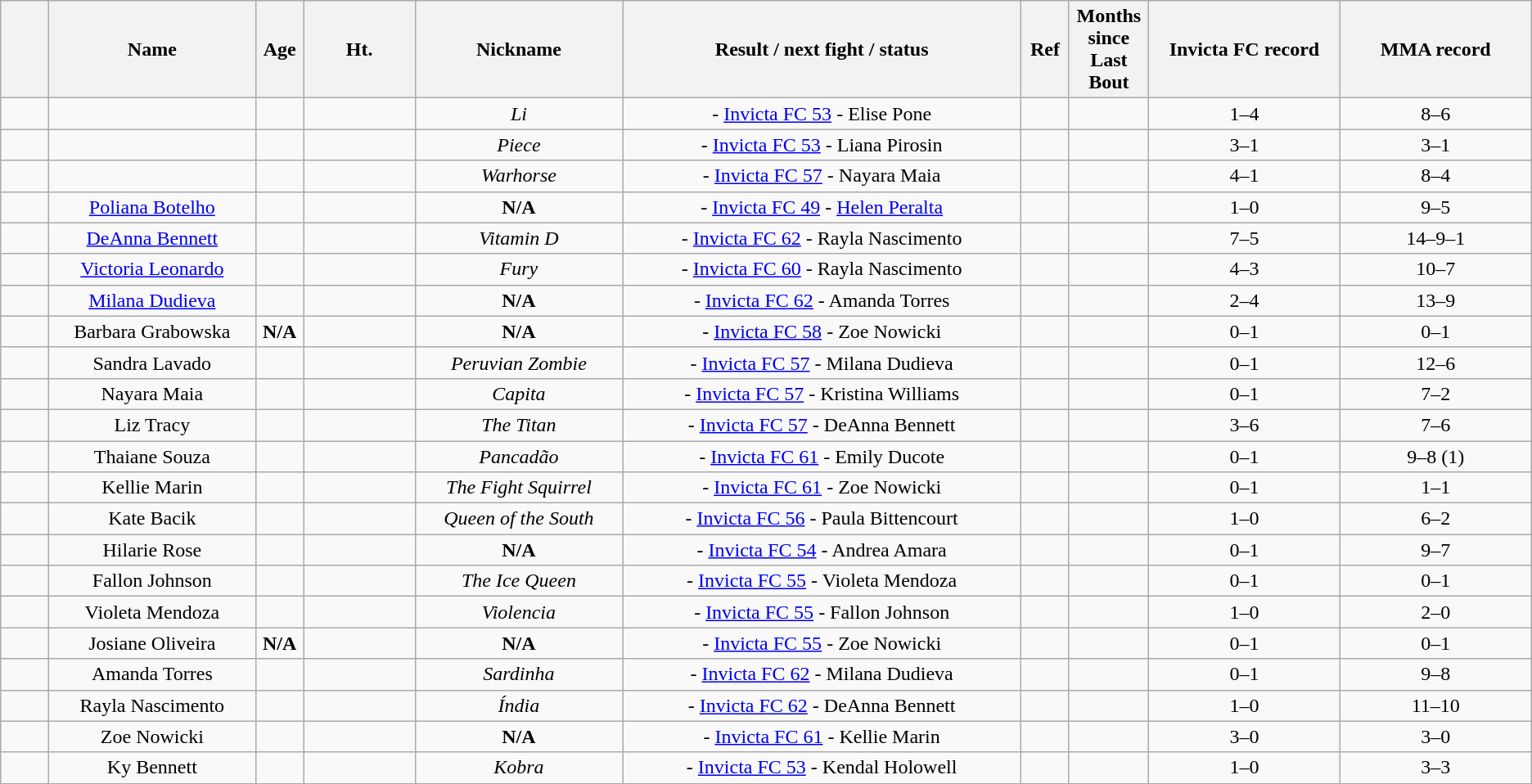<table class="wikitable sortable" style="text-align:center">
<tr>
<th width=3%></th>
<th width=13%>Name</th>
<th width=3%>Age</th>
<th width=7%>Ht.</th>
<th width=13%>Nickname</th>
<th width=25%>Result / next fight / status</th>
<th width=3%>Ref</th>
<th width=5%>Months since Last Bout</th>
<th width=12%>Invicta FC record</th>
<th width=12%>MMA record</th>
</tr>
<tr>
<td></td>
<td></td>
<td></td>
<td></td>
<td><em>Li</em></td>
<td> - <a href='#'>Invicta FC 53</a> - Elise Pone</td>
<td></td>
<td></td>
<td>1–4</td>
<td>8–6</td>
</tr>
<tr>
<td></td>
<td></td>
<td></td>
<td></td>
<td><em>Piece</em></td>
<td> - <a href='#'>Invicta FC 53</a> - Liana Pirosin</td>
<td></td>
<td></td>
<td>3–1</td>
<td>3–1</td>
</tr>
<tr>
<td></td>
<td></td>
<td></td>
<td></td>
<td><em>Warhorse</em></td>
<td> - <a href='#'>Invicta FC 57</a> - Nayara Maia</td>
<td></td>
<td></td>
<td>4–1</td>
<td>8–4</td>
</tr>
<tr>
<td></td>
<td><a href='#'>Poliana Botelho</a></td>
<td></td>
<td></td>
<td><strong>N/A</strong></td>
<td> - <a href='#'>Invicta FC 49</a> - <a href='#'>Helen Peralta</a></td>
<td></td>
<td></td>
<td>1–0</td>
<td>9–5</td>
</tr>
<tr>
<td></td>
<td><a href='#'>DeAnna Bennett</a></td>
<td></td>
<td></td>
<td><em>Vitamin D</em></td>
<td> - <a href='#'>Invicta FC 62</a> - Rayla Nascimento</td>
<td></td>
<td></td>
<td>7–5</td>
<td>14–9–1</td>
</tr>
<tr>
<td></td>
<td><a href='#'>Victoria Leonardo</a></td>
<td></td>
<td></td>
<td><em>Fury</em></td>
<td> - <a href='#'>Invicta FC 60</a> - Rayla Nascimento</td>
<td></td>
<td></td>
<td>4–3</td>
<td>10–7</td>
</tr>
<tr>
<td></td>
<td><a href='#'>Milana Dudieva</a></td>
<td></td>
<td></td>
<td><strong>N/A</strong></td>
<td> - <a href='#'>Invicta FC 62</a> - Amanda Torres</td>
<td></td>
<td></td>
<td>2–4</td>
<td>13–9</td>
</tr>
<tr>
<td></td>
<td>Barbara Grabowska</td>
<td><strong>N/A</strong></td>
<td></td>
<td><strong>N/A</strong></td>
<td> - <a href='#'>Invicta FC 58</a> - Zoe Nowicki</td>
<td></td>
<td></td>
<td>0–1</td>
<td>0–1</td>
</tr>
<tr>
<td></td>
<td>Sandra Lavado</td>
<td></td>
<td></td>
<td><em>Peruvian Zombie</em></td>
<td> - <a href='#'>Invicta FC 57</a> - Milana Dudieva</td>
<td></td>
<td></td>
<td>0–1</td>
<td>12–6</td>
</tr>
<tr>
<td></td>
<td>Nayara Maia</td>
<td></td>
<td></td>
<td><em>Capita</em></td>
<td> - <a href='#'>Invicta FC 57</a> - Kristina Williams</td>
<td></td>
<td></td>
<td>0–1</td>
<td>7–2</td>
</tr>
<tr>
<td></td>
<td>Liz Tracy</td>
<td></td>
<td></td>
<td><em>The Titan</em></td>
<td> - <a href='#'>Invicta FC 57</a> - DeAnna Bennett</td>
<td></td>
<td></td>
<td>3–6</td>
<td>7–6</td>
</tr>
<tr>
<td></td>
<td>Thaiane Souza</td>
<td></td>
<td></td>
<td><em>Pancadão</em></td>
<td> - <a href='#'>Invicta FC 61</a> - Emily Ducote</td>
<td></td>
<td></td>
<td>0–1</td>
<td>9–8 (1)</td>
</tr>
<tr>
<td></td>
<td>Kellie Marin</td>
<td></td>
<td></td>
<td><em>The Fight Squirrel</em></td>
<td> - <a href='#'>Invicta FC 61</a> - Zoe Nowicki</td>
<td></td>
<td></td>
<td>0–1</td>
<td>1–1</td>
</tr>
<tr>
<td></td>
<td>Kate Bacik</td>
<td></td>
<td></td>
<td><em>Queen of the South</em></td>
<td> - <a href='#'>Invicta FC 56</a> - Paula Bittencourt</td>
<td></td>
<td></td>
<td>1–0</td>
<td>6–2</td>
</tr>
<tr>
<td></td>
<td>Hilarie Rose</td>
<td></td>
<td></td>
<td><strong>N/A</strong></td>
<td> - <a href='#'>Invicta FC 54</a> - Andrea Amara</td>
<td></td>
<td></td>
<td>0–1</td>
<td>9–7</td>
</tr>
<tr>
<td></td>
<td>Fallon Johnson</td>
<td></td>
<td></td>
<td><em>The Ice Queen</em></td>
<td> - <a href='#'>Invicta FC 55</a> - Violeta Mendoza</td>
<td></td>
<td></td>
<td>0–1</td>
<td>0–1</td>
</tr>
<tr>
<td></td>
<td>Violeta Mendoza</td>
<td></td>
<td></td>
<td><em>Violencia</em></td>
<td> - <a href='#'>Invicta FC 55</a> - Fallon Johnson</td>
<td></td>
<td></td>
<td>1–0</td>
<td>2–0</td>
</tr>
<tr>
<td></td>
<td>Josiane Oliveira</td>
<td><strong>N/A</strong></td>
<td></td>
<td><strong>N/A</strong></td>
<td> - <a href='#'>Invicta FC 55</a> - Zoe Nowicki</td>
<td></td>
<td></td>
<td>0–1</td>
<td>0–1</td>
</tr>
<tr>
<td></td>
<td>Amanda Torres</td>
<td></td>
<td></td>
<td><em>Sardinha</em></td>
<td> - <a href='#'>Invicta FC 62</a> - Milana Dudieva</td>
<td></td>
<td></td>
<td>0–1</td>
<td>9–8</td>
</tr>
<tr>
<td></td>
<td>Rayla Nascimento</td>
<td></td>
<td></td>
<td><em>Índia</em></td>
<td> - <a href='#'>Invicta FC 62</a> - DeAnna Bennett</td>
<td></td>
<td></td>
<td>1–0</td>
<td>11–10</td>
</tr>
<tr>
<td></td>
<td>Zoe Nowicki</td>
<td></td>
<td></td>
<td><strong>N/A</strong></td>
<td> - <a href='#'>Invicta FC 61</a> - Kellie Marin</td>
<td></td>
<td></td>
<td>3–0</td>
<td>3–0</td>
</tr>
<tr>
<td></td>
<td>Ky Bennett</td>
<td></td>
<td></td>
<td><em>Kobra</em></td>
<td> - <a href='#'>Invicta FC 53</a> - Kendal Holowell</td>
<td></td>
<td></td>
<td>1–0</td>
<td>3–3</td>
</tr>
<tr>
</tr>
</table>
